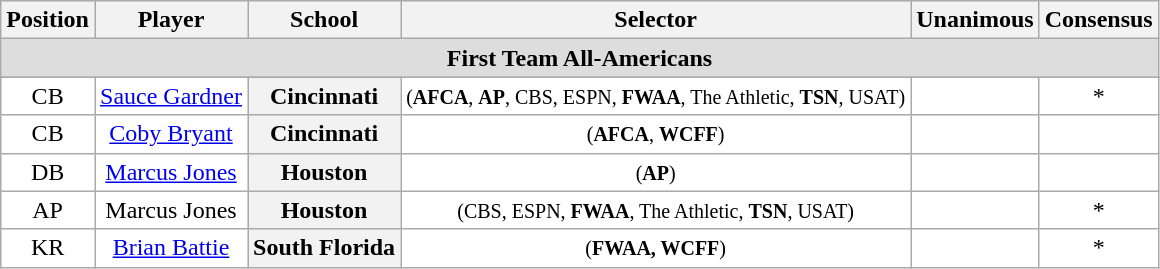<table class="wikitable">
<tr>
<th>Position</th>
<th>Player</th>
<th>School</th>
<th>Selector</th>
<th>Unanimous</th>
<th>Consensus</th>
</tr>
<tr>
<td colspan="6" style="text-align:center; background:#ddd;"><strong>First Team All-Americans</strong></td>
</tr>
<tr style="text-align:center;">
</tr>
<tr style="text-align:center;">
<td style="background:white">CB</td>
<td style="background:white"><a href='#'>Sauce Gardner</a></td>
<th style=>Cincinnati</th>
<td style="background:white"><small>(<strong>AFCA</strong>, <strong>AP</strong>, CBS, ESPN, <strong>FWAA</strong>, The Athletic, <strong>TSN</strong>, USAT)</small></td>
<td style="background:white"></td>
<td style="background:white">*</td>
</tr>
<tr style="text-align:center;">
<td style="background:white">CB</td>
<td style="background:white"><a href='#'>Coby Bryant</a></td>
<th style=>Cincinnati</th>
<td style="background:white"><small>(<strong>AFCA</strong>, <strong>WCFF</strong>)</small></td>
<td style="background:white"></td>
<td style="background:white"></td>
</tr>
<tr style="text-align:center;">
<td style="background:white">DB</td>
<td style="background:white"><a href='#'>Marcus Jones</a></td>
<th style=>Houston</th>
<td style="background:white"><small>(<strong>AP</strong>)</small></td>
<td style="background:white"></td>
<td style="background:white"></td>
</tr>
<tr style="text-align:center;">
<td style="background:white">AP</td>
<td style="background:white">Marcus Jones</td>
<th style=>Houston</th>
<td style="background:white"><small>(CBS, ESPN, <strong>FWAA</strong>, The Athletic, <strong>TSN</strong>, USAT)</small></td>
<td style="background:white"></td>
<td style="background:white">*</td>
</tr>
<tr style="text-align:center;">
<td style="background:white">KR</td>
<td style="background:white"><a href='#'>Brian Battie</a></td>
<th style=>South Florida</th>
<td style="background:white"><small>(<strong>FWAA, WCFF</strong>)</small></td>
<td style="background:white"></td>
<td style="background:white">*</td>
</tr>
</table>
